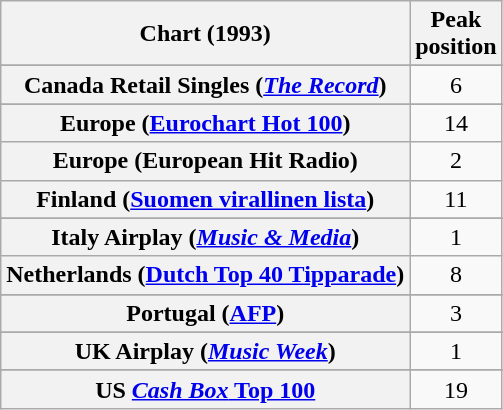<table class="wikitable sortable plainrowheaders" style="text-align:center">
<tr>
<th scope="col">Chart (1993)</th>
<th scope="col">Peak<br>position</th>
</tr>
<tr>
</tr>
<tr>
<th scope="row">Canada Retail Singles (<em><a href='#'>The Record</a></em>)</th>
<td>6</td>
</tr>
<tr>
</tr>
<tr>
</tr>
<tr>
<th scope="row">Europe (<a href='#'>Eurochart Hot 100</a>)</th>
<td>14</td>
</tr>
<tr>
<th scope="row">Europe (European Hit Radio)</th>
<td>2</td>
</tr>
<tr>
<th scope="row">Finland (<a href='#'>Suomen virallinen lista</a>)</th>
<td>11</td>
</tr>
<tr>
</tr>
<tr>
</tr>
<tr>
<th scope="row">Italy Airplay (<em><a href='#'>Music & Media</a></em>)</th>
<td>1</td>
</tr>
<tr>
<th scope="row">Netherlands (<a href='#'>Dutch Top 40 Tipparade</a>)</th>
<td>8</td>
</tr>
<tr>
</tr>
<tr>
<th scope="row">Portugal (<a href='#'>AFP</a>)</th>
<td>3</td>
</tr>
<tr>
</tr>
<tr>
</tr>
<tr>
<th scope="row">UK Airplay (<em><a href='#'>Music Week</a></em>)</th>
<td>1</td>
</tr>
<tr>
</tr>
<tr>
</tr>
<tr>
</tr>
<tr>
</tr>
<tr>
</tr>
<tr>
<th scope="row">US <a href='#'><em>Cash Box</em> Top 100</a></th>
<td>19</td>
</tr>
</table>
